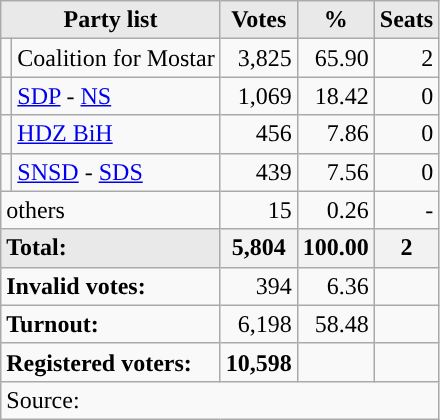<table class="wikitable" border="1">
<tr>
<th colspan="2" align="center" style="background-color:#E9E9E9">Party list</th>
<th align="center" style="background-color:#E9E9E9">Votes</th>
<th align="center" style="background-color:#E9E9E9">%</th>
<th align="center" style="background-color:#E9E9E9">Seats</th>
</tr>
<tr>
<td></td>
<td align="left">Coalition for Mostar</td>
<td align="right">3,825</td>
<td align="right">65.90</td>
<td align="right">2</td>
</tr>
<tr>
<td></td>
<td align="left"><a href='#'>SDP</a> - <a href='#'>NS</a></td>
<td align="right">1,069</td>
<td align="right">18.42</td>
<td align="right">0</td>
</tr>
<tr>
<td></td>
<td align="left"><a href='#'>HDZ BiH</a></td>
<td align="right">456</td>
<td align="right">7.86</td>
<td align="right">0</td>
</tr>
<tr>
<td></td>
<td align="left"><a href='#'>SNSD</a> - <a href='#'>SDS</a></td>
<td align="right">439</td>
<td align="right">7.56</td>
<td align="right">0</td>
</tr>
<tr>
<td colspan="2">others</td>
<td align="right">15</td>
<td align="right">0.26</td>
<td align="right">-</td>
</tr>
<tr style="background-color:#E9E9E9">
<td colspan="2" align="left"><strong>Total:</strong></td>
<th align="right">5,804</th>
<th align="right">100.00</th>
<th align="right">2</th>
</tr>
<tr>
<td colspan="2" align="left"><strong>Invalid votes:</strong></td>
<td align="right">394</td>
<td align="right">6.36</td>
<td align="right"></td>
</tr>
<tr>
<td colspan="2" align="left"><strong>Turnout:</strong></td>
<td align="right">6,198</td>
<td align="right">58.48</td>
<td align="right"></td>
</tr>
<tr>
<td colspan="2" align="left"><strong>Registered voters:</strong></td>
<td align="right"><strong>10,598</strong></td>
<td align="right"></td>
<td align="right"></td>
</tr>
<tr>
<td colspan="5" align="left">Source: </td>
</tr>
</table>
